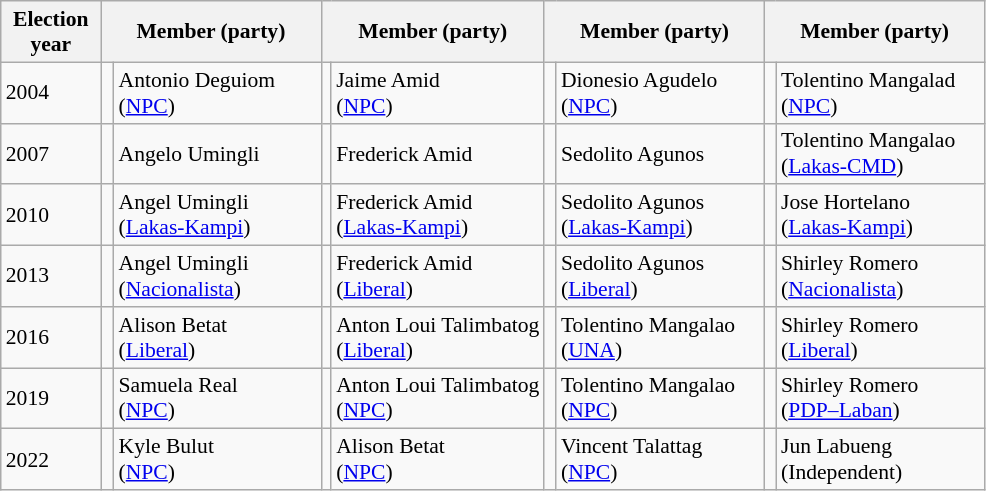<table class=wikitable style="font-size:90%">
<tr>
<th width=60px>Election<br>year</th>
<th colspan=2 width=140px>Member (party)</th>
<th colspan=2 width=140px>Member (party)</th>
<th colspan=2 width=140px>Member (party)</th>
<th colspan=2 width=140px>Member (party)</th>
</tr>
<tr>
<td>2004</td>
<td bgcolor=></td>
<td>Antonio Deguiom<br>(<a href='#'>NPC</a>)</td>
<td bgcolor=></td>
<td>Jaime Amid<br>(<a href='#'>NPC</a>)</td>
<td bgcolor=></td>
<td>Dionesio Agudelo<br>(<a href='#'>NPC</a>)</td>
<td bgcolor=></td>
<td>Tolentino Mangalad<br>(<a href='#'>NPC</a>)</td>
</tr>
<tr>
<td>2007</td>
<td></td>
<td>Angelo Umingli</td>
<td></td>
<td>Frederick Amid</td>
<td></td>
<td>Sedolito Agunos</td>
<td bgcolor=></td>
<td>Tolentino Mangalao<br>(<a href='#'>Lakas-CMD</a>)</td>
</tr>
<tr>
<td>2010</td>
<td bgcolor=></td>
<td>Angel Umingli<br>(<a href='#'>Lakas-Kampi</a>)</td>
<td bgcolor=></td>
<td>Frederick Amid<br>(<a href='#'>Lakas-Kampi</a>)</td>
<td bgcolor=></td>
<td>Sedolito Agunos<br>(<a href='#'>Lakas-Kampi</a>)</td>
<td bgcolor=></td>
<td>Jose Hortelano<br>(<a href='#'>Lakas-Kampi</a>)</td>
</tr>
<tr>
<td>2013</td>
<td bgcolor=></td>
<td>Angel Umingli<br>(<a href='#'>Nacionalista</a>)</td>
<td bgcolor=></td>
<td>Frederick Amid<br>(<a href='#'>Liberal</a>)</td>
<td bgcolor=></td>
<td>Sedolito Agunos<br>(<a href='#'>Liberal</a>)</td>
<td bgcolor=></td>
<td>Shirley Romero<br>(<a href='#'>Nacionalista</a>)</td>
</tr>
<tr>
<td>2016</td>
<td bgcolor=></td>
<td>Alison Betat<br>(<a href='#'>Liberal</a>)</td>
<td bgcolor=></td>
<td>Anton Loui Talimbatog<br>(<a href='#'>Liberal</a>)</td>
<td bgcolor=></td>
<td>Tolentino Mangalao<br>(<a href='#'>UNA</a>)</td>
<td bgcolor=></td>
<td>Shirley Romero<br>(<a href='#'>Liberal</a>)</td>
</tr>
<tr>
<td>2019</td>
<td bgcolor=></td>
<td>Samuela Real<br>(<a href='#'>NPC</a>)</td>
<td bgcolor=></td>
<td>Anton Loui Talimbatog<br>(<a href='#'>NPC</a>)</td>
<td bgcolor=></td>
<td>Tolentino Mangalao<br>(<a href='#'>NPC</a>)</td>
<td bgcolor=></td>
<td>Shirley Romero<br>(<a href='#'>PDP–Laban</a>)</td>
</tr>
<tr>
<td>2022</td>
<td bgcolor=></td>
<td>Kyle Bulut<br>(<a href='#'>NPC</a>)</td>
<td bgcolor=></td>
<td>Alison Betat<br>(<a href='#'>NPC</a>)</td>
<td bgcolor=></td>
<td>Vincent Talattag<br>(<a href='#'>NPC</a>)</td>
<td bgcolor=></td>
<td>Jun Labueng<br>(Independent)</td>
</tr>
</table>
